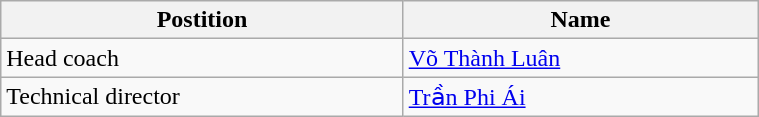<table class="wikitable" width="40%">
<tr>
<th>Postition</th>
<th>Name</th>
</tr>
<tr>
<td>Head coach</td>
<td> <a href='#'>Võ Thành Luân</a></td>
</tr>
<tr>
<td>Technical director</td>
<td> <a href='#'>Trần Phi Ái</a></td>
</tr>
</table>
